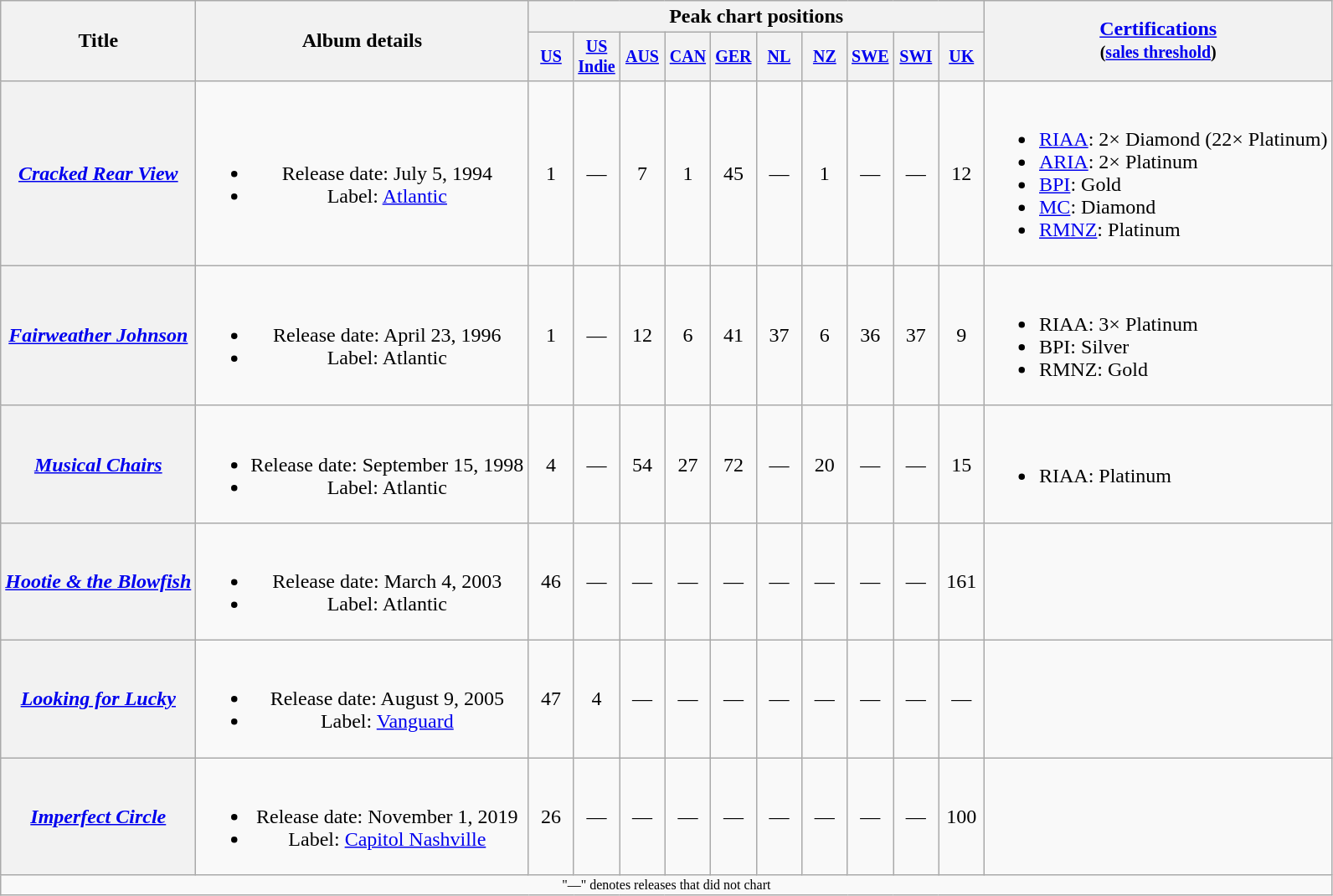<table class="wikitable plainrowheaders" style="text-align:center;">
<tr>
<th rowspan="2">Title</th>
<th rowspan="2">Album details</th>
<th colspan="10">Peak chart positions</th>
<th rowspan="2"><a href='#'>Certifications</a><br><small>(<a href='#'>sales threshold</a>)</small></th>
</tr>
<tr style="font-size:smaller;">
<th style="width:30px;"><a href='#'>US</a><br></th>
<th style="width:30px;"><a href='#'>US Indie</a><br></th>
<th style="width:30px;"><a href='#'>AUS</a><br></th>
<th style="width:30px;"><a href='#'>CAN</a><br></th>
<th style="width:30px;"><a href='#'>GER</a><br></th>
<th style="width:30px;"><a href='#'>NL</a><br></th>
<th style="width:30px;"><a href='#'>NZ</a><br></th>
<th style="width:30px;"><a href='#'>SWE</a><br></th>
<th style="width:30px;"><a href='#'>SWI</a><br></th>
<th style="width:30px;"><a href='#'>UK</a><br></th>
</tr>
<tr>
<th scope="row"><em><a href='#'>Cracked Rear View</a></em></th>
<td><br><ul><li>Release date: July 5, 1994</li><li>Label: <a href='#'>Atlantic</a></li></ul></td>
<td>1</td>
<td>—</td>
<td>7</td>
<td>1</td>
<td>45</td>
<td>—</td>
<td>1</td>
<td>—</td>
<td>—</td>
<td>12</td>
<td style="text-align:left;"><br><ul><li><a href='#'>RIAA</a>: 2× Diamond (22× Platinum)</li><li><a href='#'>ARIA</a>: 2× Platinum</li><li><a href='#'>BPI</a>: Gold</li><li><a href='#'>MC</a>: Diamond</li><li><a href='#'>RMNZ</a>: Platinum</li></ul></td>
</tr>
<tr>
<th scope="row"><em><a href='#'>Fairweather Johnson</a></em></th>
<td><br><ul><li>Release date: April 23, 1996</li><li>Label: Atlantic</li></ul></td>
<td>1</td>
<td>—</td>
<td>12</td>
<td>6</td>
<td>41</td>
<td>37</td>
<td>6</td>
<td>36</td>
<td>37</td>
<td>9</td>
<td style="text-align:left;"><br><ul><li>RIAA: 3× Platinum</li><li>BPI: Silver</li><li>RMNZ: Gold</li></ul></td>
</tr>
<tr>
<th scope="row"><em><a href='#'>Musical Chairs</a></em></th>
<td><br><ul><li>Release date: September 15, 1998</li><li>Label: Atlantic</li></ul></td>
<td>4</td>
<td>—</td>
<td>54</td>
<td>27</td>
<td>72</td>
<td>—</td>
<td>20</td>
<td>—</td>
<td>—</td>
<td>15</td>
<td style="text-align:left;"><br><ul><li>RIAA: Platinum</li></ul></td>
</tr>
<tr>
<th scope="row"><em><a href='#'>Hootie & the Blowfish</a></em></th>
<td><br><ul><li>Release date: March 4, 2003</li><li>Label: Atlantic</li></ul></td>
<td>46</td>
<td>—</td>
<td>—</td>
<td>—</td>
<td>—</td>
<td>—</td>
<td>—</td>
<td>—</td>
<td>—</td>
<td>161</td>
<td></td>
</tr>
<tr>
<th scope="row"><em><a href='#'>Looking for Lucky</a></em></th>
<td><br><ul><li>Release date: August 9, 2005</li><li>Label: <a href='#'>Vanguard</a></li></ul></td>
<td>47</td>
<td>4</td>
<td>—</td>
<td>—</td>
<td>—</td>
<td>—</td>
<td>—</td>
<td>—</td>
<td>—</td>
<td>—</td>
<td></td>
</tr>
<tr>
<th scope="row"><em><a href='#'>Imperfect Circle</a></em></th>
<td><br><ul><li>Release date: November 1, 2019</li><li>Label: <a href='#'>Capitol Nashville</a></li></ul></td>
<td>26</td>
<td>—</td>
<td>—</td>
<td>—</td>
<td>—</td>
<td>—</td>
<td>—</td>
<td>—</td>
<td>—</td>
<td>100</td>
<td></td>
</tr>
<tr>
<td colspan="20" style="font-size:8pt">"—" denotes releases that did not chart</td>
</tr>
</table>
